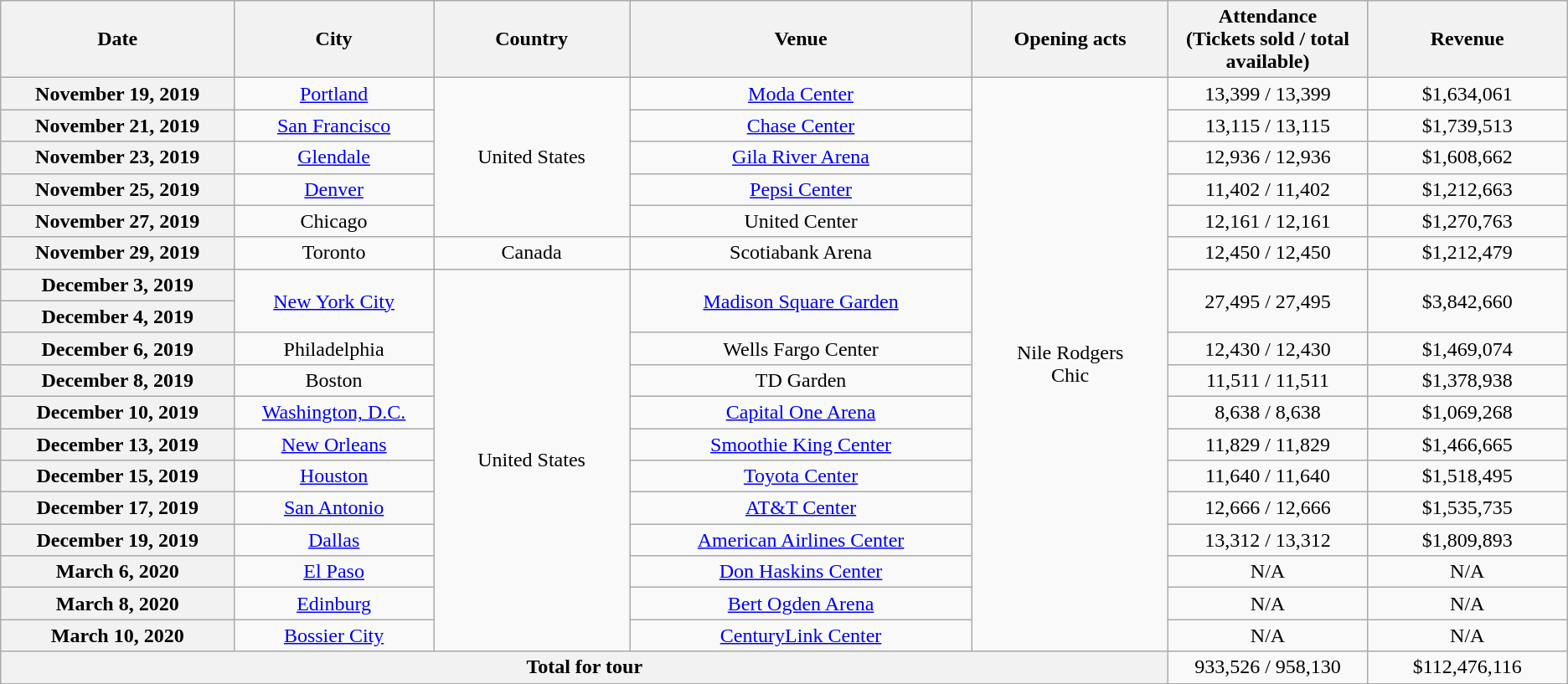<table class="wikitable plainrowheaders" style="text-align:center;">
<tr>
<th scope="col" style="width:12em;">Date</th>
<th scope="col" style="width:10em;">City</th>
<th scope="col" style="width:10em;">Country</th>
<th scope="col" style="width:18em;">Venue</th>
<th scope="col" style="width:10em;">Opening acts</th>
<th scope="col" style="width:10em;">Attendance<br>(Tickets sold / total available)</th>
<th scope="col" style="width:10em;">Revenue</th>
</tr>
<tr>
<th scope="row">November 19, 2019</th>
<td><a href='#'>Portland</a></td>
<td rowspan="5">United States</td>
<td><a href='#'>Moda Center</a></td>
<td rowspan="18">Nile Rodgers<br>Chic</td>
<td>13,399 / 13,399</td>
<td>$1,634,061</td>
</tr>
<tr>
<th scope="row">November 21, 2019</th>
<td><a href='#'>San Francisco</a></td>
<td><a href='#'>Chase Center</a></td>
<td>13,115 / 13,115</td>
<td>$1,739,513</td>
</tr>
<tr>
<th scope="row">November 23, 2019</th>
<td><a href='#'>Glendale</a></td>
<td><a href='#'>Gila River Arena</a></td>
<td>12,936 / 12,936</td>
<td>$1,608,662</td>
</tr>
<tr>
<th scope="row">November 25, 2019</th>
<td><a href='#'>Denver</a></td>
<td><a href='#'>Pepsi Center</a></td>
<td>11,402 / 11,402</td>
<td>$1,212,663</td>
</tr>
<tr>
<th scope="row">November 27, 2019</th>
<td>Chicago</td>
<td>United Center</td>
<td>12,161 / 12,161</td>
<td>$1,270,763</td>
</tr>
<tr>
<th scope="row">November 29, 2019</th>
<td>Toronto</td>
<td>Canada</td>
<td>Scotiabank Arena</td>
<td>12,450 / 12,450</td>
<td>$1,212,479</td>
</tr>
<tr>
<th scope="row">December 3, 2019</th>
<td rowspan="2"><a href='#'>New York City</a></td>
<td rowspan="12">United States</td>
<td rowspan="2"><a href='#'>Madison Square Garden</a></td>
<td rowspan="2">27,495 / 27,495</td>
<td rowspan="2">$3,842,660</td>
</tr>
<tr>
<th scope="row">December 4, 2019</th>
</tr>
<tr>
<th scope="row">December 6, 2019</th>
<td>Philadelphia</td>
<td>Wells Fargo Center</td>
<td>12,430 / 12,430</td>
<td>$1,469,074</td>
</tr>
<tr>
<th scope="row">December 8, 2019</th>
<td>Boston</td>
<td>TD Garden</td>
<td>11,511 / 11,511</td>
<td>$1,378,938</td>
</tr>
<tr>
<th scope="row">December 10, 2019</th>
<td><a href='#'>Washington, D.C.</a></td>
<td><a href='#'>Capital One Arena</a></td>
<td>8,638 / 8,638</td>
<td>$1,069,268</td>
</tr>
<tr>
<th scope="row">December 13, 2019</th>
<td><a href='#'>New Orleans</a></td>
<td><a href='#'>Smoothie King Center</a></td>
<td>11,829 / 11,829</td>
<td>$1,466,665</td>
</tr>
<tr>
<th scope="row">December 15, 2019</th>
<td><a href='#'>Houston</a></td>
<td><a href='#'>Toyota Center</a></td>
<td>11,640 / 11,640</td>
<td>$1,518,495</td>
</tr>
<tr>
<th scope="row">December 17, 2019</th>
<td><a href='#'>San Antonio</a></td>
<td><a href='#'>AT&T Center</a></td>
<td>12,666 / 12,666</td>
<td>$1,535,735</td>
</tr>
<tr>
<th scope="row">December 19, 2019</th>
<td><a href='#'>Dallas</a></td>
<td><a href='#'>American Airlines Center</a></td>
<td>13,312 / 13,312</td>
<td>$1,809,893</td>
</tr>
<tr>
<th scope="row">March 6, 2020</th>
<td><a href='#'>El Paso</a></td>
<td><a href='#'>Don Haskins Center</a></td>
<td>N/A</td>
<td>N/A</td>
</tr>
<tr>
<th scope="row">March 8, 2020</th>
<td><a href='#'>Edinburg</a></td>
<td><a href='#'>Bert Ogden Arena</a></td>
<td>N/A</td>
<td>N/A</td>
</tr>
<tr>
<th scope="row">March 10, 2020</th>
<td><a href='#'>Bossier City</a></td>
<td><a href='#'>CenturyLink Center</a></td>
<td>N/A</td>
<td>N/A</td>
</tr>
<tr>
<th colspan=5>Total for tour</th>
<td>933,526 / 958,130</td>
<td>$112,476,116</td>
</tr>
<tr>
</tr>
<tr>
</tr>
</table>
